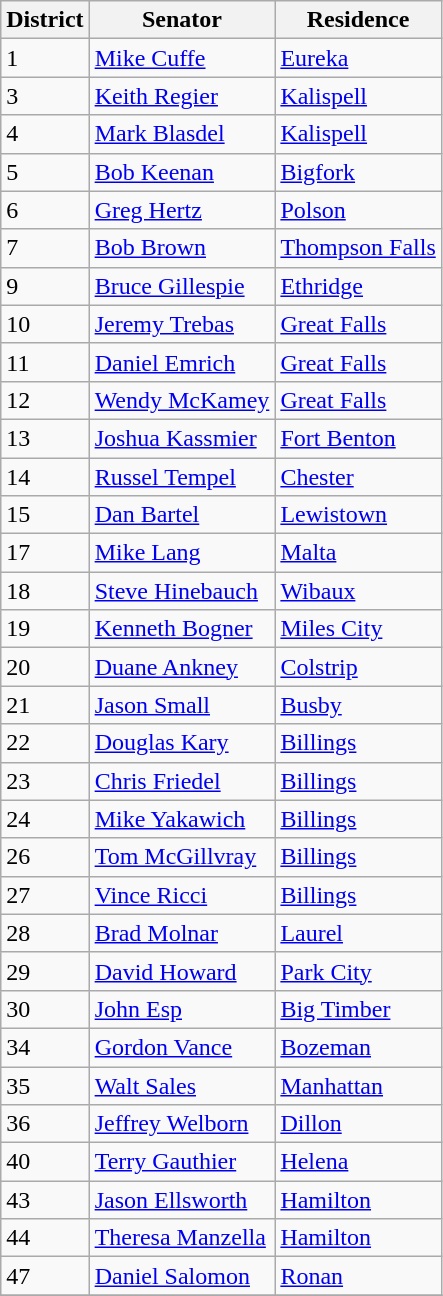<table class=wikitable>
<tr>
<th>District</th>
<th>Senator</th>
<th>Residence</th>
</tr>
<tr>
<td>1</td>
<td><a href='#'>Mike Cuffe</a></td>
<td><a href='#'>Eureka</a></td>
</tr>
<tr>
<td>3</td>
<td><a href='#'>Keith Regier</a></td>
<td><a href='#'>Kalispell</a></td>
</tr>
<tr>
<td>4</td>
<td><a href='#'>Mark Blasdel</a></td>
<td><a href='#'>Kalispell</a></td>
</tr>
<tr>
<td>5</td>
<td><a href='#'>Bob Keenan</a></td>
<td><a href='#'>Bigfork</a></td>
</tr>
<tr>
<td>6</td>
<td><a href='#'>Greg Hertz</a></td>
<td><a href='#'>Polson</a></td>
</tr>
<tr>
<td>7</td>
<td><a href='#'>Bob Brown</a></td>
<td><a href='#'>Thompson Falls</a></td>
</tr>
<tr>
<td>9</td>
<td><a href='#'>Bruce Gillespie</a></td>
<td><a href='#'>Ethridge</a></td>
</tr>
<tr>
<td>10</td>
<td><a href='#'>Jeremy Trebas</a></td>
<td><a href='#'>Great Falls</a></td>
</tr>
<tr>
<td>11</td>
<td><a href='#'>Daniel Emrich</a></td>
<td><a href='#'>Great Falls</a></td>
</tr>
<tr>
<td>12</td>
<td><a href='#'>Wendy McKamey</a></td>
<td><a href='#'>Great Falls</a></td>
</tr>
<tr>
<td>13</td>
<td><a href='#'>Joshua Kassmier</a></td>
<td><a href='#'>Fort Benton</a></td>
</tr>
<tr>
<td>14</td>
<td><a href='#'>Russel Tempel</a></td>
<td><a href='#'>Chester</a></td>
</tr>
<tr>
<td>15</td>
<td><a href='#'>Dan Bartel</a></td>
<td><a href='#'>Lewistown</a></td>
</tr>
<tr>
<td>17</td>
<td><a href='#'>Mike Lang</a></td>
<td><a href='#'>Malta</a></td>
</tr>
<tr>
<td>18</td>
<td><a href='#'>Steve Hinebauch</a></td>
<td><a href='#'>Wibaux</a></td>
</tr>
<tr>
<td>19</td>
<td><a href='#'>Kenneth Bogner</a></td>
<td><a href='#'>Miles City</a></td>
</tr>
<tr>
<td>20</td>
<td><a href='#'>Duane Ankney</a></td>
<td><a href='#'>Colstrip</a></td>
</tr>
<tr>
<td>21</td>
<td><a href='#'>Jason Small</a></td>
<td><a href='#'>Busby</a></td>
</tr>
<tr>
<td>22</td>
<td><a href='#'>Douglas Kary</a></td>
<td><a href='#'>Billings</a></td>
</tr>
<tr>
<td>23</td>
<td><a href='#'>Chris Friedel</a></td>
<td><a href='#'>Billings</a></td>
</tr>
<tr>
<td>24</td>
<td><a href='#'>Mike Yakawich</a></td>
<td><a href='#'>Billings</a></td>
</tr>
<tr>
<td>26</td>
<td><a href='#'>Tom McGillvray</a></td>
<td><a href='#'>Billings</a></td>
</tr>
<tr>
<td>27</td>
<td><a href='#'>Vince Ricci</a></td>
<td><a href='#'>Billings</a></td>
</tr>
<tr>
<td>28</td>
<td><a href='#'>Brad Molnar</a></td>
<td><a href='#'>Laurel</a></td>
</tr>
<tr>
<td>29</td>
<td><a href='#'>David Howard</a></td>
<td><a href='#'>Park City</a></td>
</tr>
<tr>
<td>30</td>
<td><a href='#'>John Esp</a></td>
<td><a href='#'>Big Timber</a></td>
</tr>
<tr>
<td>34</td>
<td><a href='#'>Gordon Vance</a></td>
<td><a href='#'>Bozeman</a></td>
</tr>
<tr>
<td>35</td>
<td><a href='#'>Walt Sales</a></td>
<td><a href='#'>Manhattan</a></td>
</tr>
<tr>
<td>36</td>
<td><a href='#'>Jeffrey Welborn</a></td>
<td><a href='#'>Dillon</a></td>
</tr>
<tr>
<td>40</td>
<td><a href='#'>Terry Gauthier</a></td>
<td><a href='#'>Helena</a></td>
</tr>
<tr>
<td>43</td>
<td><a href='#'>Jason Ellsworth</a></td>
<td><a href='#'>Hamilton</a></td>
</tr>
<tr>
<td>44</td>
<td><a href='#'>Theresa Manzella</a></td>
<td><a href='#'>Hamilton</a></td>
</tr>
<tr>
<td>47</td>
<td><a href='#'>Daniel Salomon</a></td>
<td><a href='#'>Ronan</a></td>
</tr>
<tr>
</tr>
</table>
